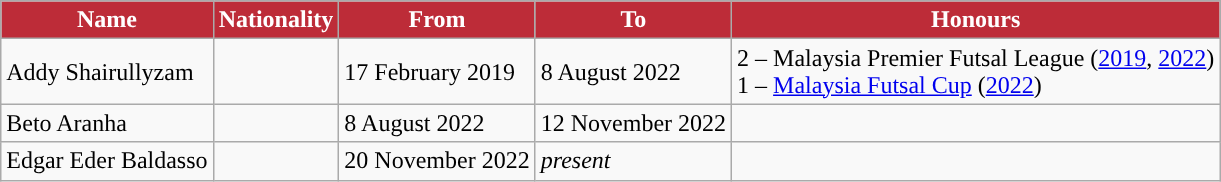<table class="wikitable sortable">
<tr>
<th style="background-color:#bd2c38; color:white;">Name</th>
<th style="background-color:#bd2c38; color:white;">Nationality</th>
<th style="background-color:#bd2c38; color:white;">From</th>
<th style="background-color:#bd2c38; color:white;">To</th>
<th style="background-color:#bd2c38; color:white;">Honours</th>
</tr>
<tr>
<td>Addy Shairullyzam</td>
<td></td>
<td>17 February 2019</td>
<td>8 August 2022</td>
<td>2 – Malaysia Premier Futsal League (<a href='#'>2019</a>, <a href='#'>2022</a>)<br>1 – <a href='#'>Malaysia Futsal Cup</a> (<a href='#'>2022</a>)</td>
</tr>
<tr>
<td>Beto Aranha</td>
<td></td>
<td>8 August 2022</td>
<td>12 November 2022</td>
<td></td>
</tr>
<tr>
<td>Edgar Eder Baldasso</td>
<td></td>
<td>20 November 2022</td>
<td><em>present</em></td>
<td></td>
</tr>
</table>
